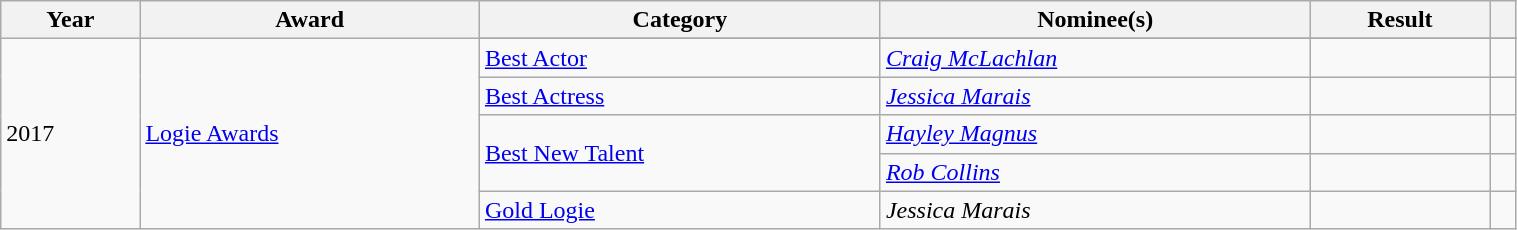<table class="wikitable sortable plainrowheaders" style="width:80%;">
<tr>
<th>Year</th>
<th>Award</th>
<th>Category</th>
<th>Nominee(s)</th>
<th>Result</th>
<th scope="col" class="unsortable"></th>
</tr>
<tr>
<td rowspan="6">2017</td>
<td rowspan="6"><a href='#'>Logie Awards</a></td>
</tr>
<tr>
<td><a href='#'>Best Actor</a></td>
<td><em><a href='#'>Craig McLachlan</a></em></td>
<td></td>
<td style="text-align:center;"></td>
</tr>
<tr>
<td><a href='#'>Best Actress</a></td>
<td><em><a href='#'>Jessica Marais</a></em></td>
<td></td>
<td style="text-align:center;"></td>
</tr>
<tr>
<td rowspan="2"><a href='#'>Best New Talent</a></td>
<td><em><a href='#'>Hayley Magnus</a></em></td>
<td></td>
<td style="text-align:center;"></td>
</tr>
<tr>
<td><em><a href='#'>Rob Collins</a></em></td>
<td></td>
<td style="text-align:center;"></td>
</tr>
<tr>
<td><a href='#'>Gold Logie</a></td>
<td><em>Jessica Marais</em></td>
<td></td>
<td style="text-align:center;"></td>
</tr>
</table>
